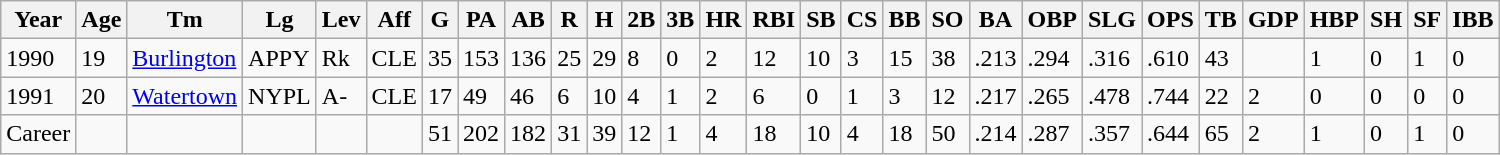<table class="wikitable">
<tr>
<th>Year</th>
<th>Age</th>
<th>Tm</th>
<th>Lg</th>
<th>Lev</th>
<th>Aff</th>
<th>G</th>
<th>PA</th>
<th>AB</th>
<th>R</th>
<th>H</th>
<th>2B</th>
<th>3B</th>
<th>HR</th>
<th>RBI</th>
<th>SB</th>
<th>CS</th>
<th>BB</th>
<th>SO</th>
<th>BA</th>
<th>OBP</th>
<th>SLG</th>
<th>OPS</th>
<th>TB</th>
<th>GDP</th>
<th>HBP</th>
<th>SH</th>
<th>SF</th>
<th>IBB</th>
</tr>
<tr>
<td>1990</td>
<td>19</td>
<td><a href='#'>Burlington</a></td>
<td>APPY</td>
<td>Rk</td>
<td>CLE</td>
<td>35</td>
<td>153</td>
<td>136</td>
<td>25</td>
<td>29</td>
<td>8</td>
<td>0</td>
<td>2</td>
<td>12</td>
<td>10</td>
<td>3</td>
<td>15</td>
<td>38</td>
<td>.213</td>
<td>.294</td>
<td>.316</td>
<td>.610</td>
<td>43</td>
<td></td>
<td>1</td>
<td>0</td>
<td>1</td>
<td>0</td>
</tr>
<tr>
<td>1991</td>
<td>20</td>
<td><a href='#'>Watertown</a></td>
<td>NYPL</td>
<td>A-</td>
<td>CLE</td>
<td>17</td>
<td>49</td>
<td>46</td>
<td>6</td>
<td>10</td>
<td>4</td>
<td>1</td>
<td>2</td>
<td>6</td>
<td>0</td>
<td>1</td>
<td>3</td>
<td>12</td>
<td>.217</td>
<td>.265</td>
<td>.478</td>
<td>.744</td>
<td>22</td>
<td>2</td>
<td>0</td>
<td>0</td>
<td>0</td>
<td>0</td>
</tr>
<tr>
<td>Career</td>
<td></td>
<td></td>
<td></td>
<td></td>
<td></td>
<td>51</td>
<td>202</td>
<td>182</td>
<td>31</td>
<td>39</td>
<td>12</td>
<td>1</td>
<td>4</td>
<td>18</td>
<td>10</td>
<td>4</td>
<td>18</td>
<td>50</td>
<td>.214</td>
<td>.287</td>
<td>.357</td>
<td>.644</td>
<td>65</td>
<td>2</td>
<td>1</td>
<td>0</td>
<td>1</td>
<td>0</td>
</tr>
</table>
